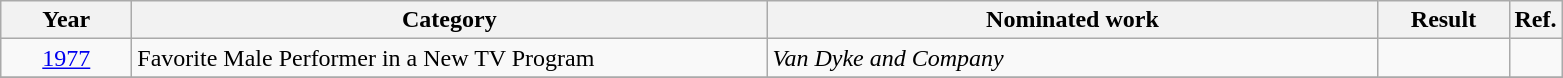<table class=wikitable>
<tr>
<th scope="col" style="width:5em;">Year</th>
<th scope="col" style="width:26em;">Category</th>
<th scope="col" style="width:25em;">Nominated work</th>
<th scope="col" style="width:5em;">Result</th>
<th>Ref.</th>
</tr>
<tr>
<td style="text-align:center;"><a href='#'>1977</a></td>
<td>Favorite Male Performer in a New TV Program</td>
<td><em>Van Dyke and Company</em></td>
<td></td>
<td></td>
</tr>
<tr>
</tr>
</table>
